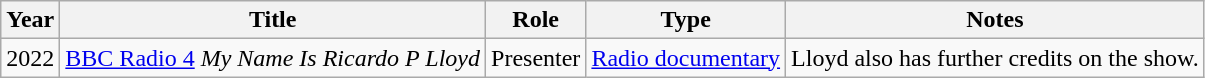<table class="wikitable">
<tr>
<th>Year</th>
<th>Title</th>
<th>Role</th>
<th>Type</th>
<th>Notes</th>
</tr>
<tr>
<td>2022</td>
<td><a href='#'>BBC Radio 4</a>  <em>My Name Is Ricardo P Lloyd </em></td>
<td>Presenter</td>
<td><a href='#'>Radio documentary</a></td>
<td>Lloyd also has further credits on the show.</td>
</tr>
</table>
